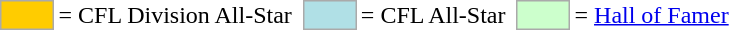<table>
<tr>
<td style="background-color:#FFCC00; border:1px solid #aaaaaa; width:2em;"></td>
<td>= CFL Division All-Star</td>
<td></td>
<td style="background-color:#B0E0E6; border:1px solid #aaaaaa; width:2em;"></td>
<td>= CFL All-Star</td>
<td></td>
<td style="background-color:#CCFFCC; border:1px solid #aaaaaa; width:2em;"></td>
<td>= <a href='#'>Hall of Famer</a></td>
</tr>
</table>
